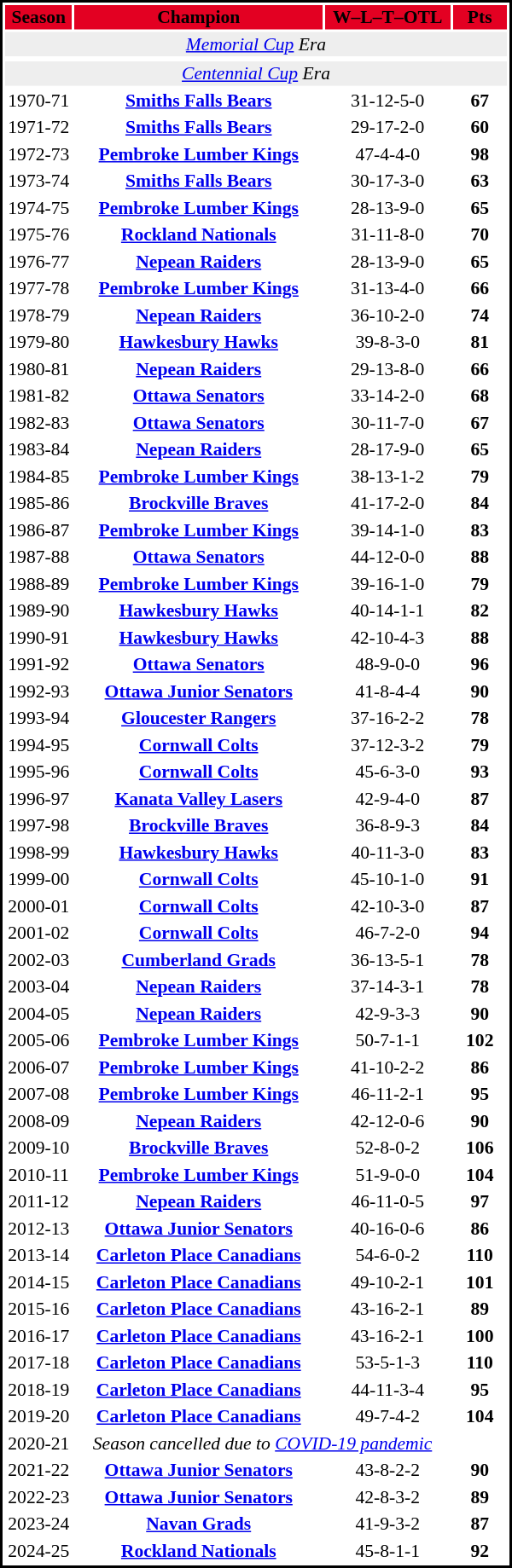<table cellpadding="1" width="400px" style="font-size: 90%; border: 2px solid black;">
<tr style="text-align: center;">
<th style="background: #E30022;" width="50"><span> <strong>Season</strong></span></th>
<th style="background: #E30022;" width="190"><span> <strong>Champion</strong></span></th>
<th style="background: #E30022;" width="95"><span> <strong>W–L–T–OTL</strong></span></th>
<th style="background: #E30022;" width="40"><span> <strong>Pts</strong></span></th>
</tr>
<tr style="text-align: center;" bgcolor="eeeeee">
<td colspan="11"><em><a href='#'>Memorial Cup</a> Era</em></td>
</tr>
<tr style="text-align: center;">
</tr>
<tr style="text-align: center;" bgcolor="eeeeee">
<td colspan="11"><em><a href='#'>Centennial Cup</a> Era</em></td>
</tr>
<tr style="text-align: center;">
<td>1970-71</td>
<td><strong><a href='#'>Smiths Falls Bears</a></strong></td>
<td>31-12-5-0</td>
<td><strong>67</strong></td>
</tr>
<tr style="text-align: center;">
<td>1971-72</td>
<td><strong><a href='#'>Smiths Falls Bears</a></strong></td>
<td>29-17-2-0</td>
<td><strong>60</strong></td>
</tr>
<tr style="text-align: center;">
<td>1972-73</td>
<td><strong><a href='#'>Pembroke Lumber Kings</a></strong></td>
<td>47-4-4-0</td>
<td><strong>98</strong></td>
</tr>
<tr style="text-align: center;">
<td>1973-74</td>
<td><strong><a href='#'>Smiths Falls Bears</a></strong></td>
<td>30-17-3-0</td>
<td><strong>63</strong></td>
</tr>
<tr style="text-align: center;">
<td>1974-75</td>
<td><strong><a href='#'>Pembroke Lumber Kings</a></strong></td>
<td>28-13-9-0</td>
<td><strong>65</strong></td>
</tr>
<tr style="text-align: center;">
<td>1975-76</td>
<td><strong><a href='#'>Rockland Nationals</a></strong></td>
<td>31-11-8-0</td>
<td><strong>70</strong></td>
</tr>
<tr style="text-align: center;">
<td>1976-77</td>
<td><strong><a href='#'>Nepean Raiders</a></strong></td>
<td>28-13-9-0</td>
<td><strong>65</strong></td>
</tr>
<tr style="text-align: center;">
<td>1977-78</td>
<td><strong><a href='#'>Pembroke Lumber Kings</a></strong></td>
<td>31-13-4-0</td>
<td><strong>66</strong></td>
</tr>
<tr style="text-align: center;">
<td>1978-79</td>
<td><strong><a href='#'>Nepean Raiders</a></strong></td>
<td>36-10-2-0</td>
<td><strong>74</strong></td>
</tr>
<tr style="text-align: center;">
<td>1979-80</td>
<td><strong><a href='#'>Hawkesbury Hawks</a></strong></td>
<td>39-8-3-0</td>
<td><strong>81</strong></td>
</tr>
<tr style="text-align: center;">
<td>1980-81</td>
<td><strong><a href='#'>Nepean Raiders</a></strong></td>
<td>29-13-8-0</td>
<td><strong>66</strong></td>
</tr>
<tr style="text-align: center;">
<td>1981-82</td>
<td><strong><a href='#'>Ottawa Senators</a></strong></td>
<td>33-14-2-0</td>
<td><strong>68</strong></td>
</tr>
<tr style="text-align: center;">
<td>1982-83</td>
<td><strong><a href='#'>Ottawa Senators</a></strong></td>
<td>30-11-7-0</td>
<td><strong>67</strong></td>
</tr>
<tr style="text-align: center;">
<td>1983-84</td>
<td><strong><a href='#'>Nepean Raiders</a></strong></td>
<td>28-17-9-0</td>
<td><strong>65</strong></td>
</tr>
<tr style="text-align: center;">
<td>1984-85</td>
<td><strong><a href='#'>Pembroke Lumber Kings</a></strong></td>
<td>38-13-1-2</td>
<td><strong>79</strong></td>
</tr>
<tr style="text-align: center;">
<td>1985-86</td>
<td><strong><a href='#'>Brockville Braves</a></strong></td>
<td>41-17-2-0</td>
<td><strong>84</strong></td>
</tr>
<tr style="text-align: center;">
<td>1986-87</td>
<td><strong><a href='#'>Pembroke Lumber Kings</a></strong></td>
<td>39-14-1-0</td>
<td><strong>83</strong></td>
</tr>
<tr style="text-align: center;">
<td>1987-88</td>
<td><strong><a href='#'>Ottawa Senators</a></strong></td>
<td>44-12-0-0</td>
<td><strong>88</strong></td>
</tr>
<tr style="text-align: center;">
<td>1988-89</td>
<td><strong><a href='#'>Pembroke Lumber Kings</a></strong></td>
<td>39-16-1-0</td>
<td><strong>79</strong></td>
</tr>
<tr style="text-align: center;">
<td>1989-90</td>
<td><strong><a href='#'>Hawkesbury Hawks</a></strong></td>
<td>40-14-1-1</td>
<td><strong>82</strong></td>
</tr>
<tr style="text-align: center;">
<td>1990-91</td>
<td><strong><a href='#'>Hawkesbury Hawks</a></strong></td>
<td>42-10-4-3</td>
<td><strong>88</strong></td>
</tr>
<tr style="text-align: center;">
<td>1991-92</td>
<td><strong><a href='#'>Ottawa Senators</a></strong></td>
<td>48-9-0-0</td>
<td><strong>96</strong></td>
</tr>
<tr style="text-align: center;">
<td>1992-93</td>
<td><strong><a href='#'>Ottawa Junior Senators</a></strong></td>
<td>41-8-4-4</td>
<td><strong>90</strong></td>
</tr>
<tr style="text-align: center;">
<td>1993-94</td>
<td><strong><a href='#'>Gloucester Rangers</a></strong></td>
<td>37-16-2-2</td>
<td><strong>78</strong></td>
</tr>
<tr style="text-align: center;">
<td>1994-95</td>
<td><strong><a href='#'>Cornwall Colts</a></strong></td>
<td>37-12-3-2</td>
<td><strong>79</strong></td>
</tr>
<tr style="text-align: center;">
<td>1995-96</td>
<td><strong><a href='#'>Cornwall Colts</a></strong></td>
<td>45-6-3-0</td>
<td><strong>93</strong></td>
</tr>
<tr style="text-align: center;">
<td>1996-97</td>
<td><strong><a href='#'>Kanata Valley Lasers</a></strong></td>
<td>42-9-4-0</td>
<td><strong>87</strong></td>
</tr>
<tr style="text-align: center;">
<td>1997-98</td>
<td><strong><a href='#'>Brockville Braves</a></strong></td>
<td>36-8-9-3</td>
<td><strong>84</strong></td>
</tr>
<tr style="text-align: center;">
<td>1998-99</td>
<td><strong><a href='#'>Hawkesbury Hawks</a></strong></td>
<td>40-11-3-0</td>
<td><strong>83</strong></td>
</tr>
<tr style="text-align: center;">
<td>1999-00</td>
<td><strong><a href='#'>Cornwall Colts</a></strong></td>
<td>45-10-1-0</td>
<td><strong>91</strong></td>
</tr>
<tr style="text-align: center;">
<td>2000-01</td>
<td><strong><a href='#'>Cornwall Colts</a></strong></td>
<td>42-10-3-0</td>
<td><strong>87</strong></td>
</tr>
<tr style="text-align: center;">
<td>2001-02</td>
<td><strong><a href='#'>Cornwall Colts</a></strong></td>
<td>46-7-2-0</td>
<td><strong>94</strong></td>
</tr>
<tr style="text-align: center;">
<td>2002-03</td>
<td><strong><a href='#'>Cumberland Grads</a></strong></td>
<td>36-13-5-1</td>
<td><strong>78</strong></td>
</tr>
<tr style="text-align: center;">
<td>2003-04</td>
<td><strong><a href='#'>Nepean Raiders</a></strong></td>
<td>37-14-3-1</td>
<td><strong>78</strong></td>
</tr>
<tr style="text-align: center;">
<td>2004-05</td>
<td><strong><a href='#'>Nepean Raiders</a></strong></td>
<td>42-9-3-3</td>
<td><strong>90</strong></td>
</tr>
<tr style="text-align: center;">
<td>2005-06</td>
<td><strong><a href='#'>Pembroke Lumber Kings</a></strong></td>
<td>50-7-1-1</td>
<td><strong>102</strong></td>
</tr>
<tr style="text-align: center;">
<td>2006-07</td>
<td><strong><a href='#'>Pembroke Lumber Kings</a></strong></td>
<td>41-10-2-2</td>
<td><strong>86</strong></td>
</tr>
<tr style="text-align: center;">
<td>2007-08</td>
<td><strong><a href='#'>Pembroke Lumber Kings</a></strong></td>
<td>46-11-2-1</td>
<td><strong>95</strong></td>
</tr>
<tr style="text-align: center;">
<td>2008-09</td>
<td><strong><a href='#'>Nepean Raiders</a></strong></td>
<td>42-12-0-6</td>
<td><strong>90</strong></td>
</tr>
<tr style="text-align: center;">
<td>2009-10</td>
<td><strong><a href='#'>Brockville Braves</a></strong></td>
<td>52-8-0-2</td>
<td><strong>106</strong></td>
</tr>
<tr style="text-align: center;">
<td>2010-11</td>
<td><strong><a href='#'>Pembroke Lumber Kings</a></strong></td>
<td>51-9-0-0</td>
<td><strong>104</strong></td>
</tr>
<tr style="text-align: center;">
<td>2011-12</td>
<td><strong><a href='#'>Nepean Raiders</a></strong></td>
<td>46-11-0-5</td>
<td><strong>97</strong></td>
</tr>
<tr style="text-align: center;">
<td>2012-13</td>
<td><strong><a href='#'>Ottawa Junior Senators</a></strong></td>
<td>40-16-0-6</td>
<td><strong>86</strong></td>
</tr>
<tr style="text-align: center;">
<td>2013-14</td>
<td><strong><a href='#'>Carleton Place Canadians</a></strong></td>
<td>54-6-0-2</td>
<td><strong>110</strong></td>
</tr>
<tr style="text-align: center;">
<td>2014-15</td>
<td><strong><a href='#'>Carleton Place Canadians</a></strong></td>
<td>49-10-2-1</td>
<td><strong>101</strong></td>
</tr>
<tr style="text-align: center;">
<td>2015-16</td>
<td><strong><a href='#'>Carleton Place Canadians</a></strong></td>
<td>43-16-2-1</td>
<td><strong>89</strong></td>
</tr>
<tr style="text-align: center;">
<td>2016-17</td>
<td><strong><a href='#'>Carleton Place Canadians</a></strong></td>
<td>43-16-2-1</td>
<td><strong>100</strong></td>
</tr>
<tr style="text-align: center;">
<td>2017-18</td>
<td><strong><a href='#'>Carleton Place Canadians</a></strong></td>
<td>53-5-1-3</td>
<td><strong>110</strong></td>
</tr>
<tr style="text-align: center;">
<td>2018-19</td>
<td><strong><a href='#'>Carleton Place Canadians</a></strong></td>
<td>44-11-3-4</td>
<td><strong>95</strong></td>
</tr>
<tr style="text-align: center;">
<td>2019-20</td>
<td><strong><a href='#'>Carleton Place Canadians</a></strong></td>
<td>49-7-4-2</td>
<td><strong>104</strong></td>
</tr>
<tr style="text-align: center;">
<td>2020-21</td>
<td colspan=2><em>Season cancelled due to <a href='#'>COVID-19 pandemic</a></em></td>
</tr>
<tr style="text-align: center;">
<td>2021-22</td>
<td><strong><a href='#'>Ottawa Junior Senators</a></strong></td>
<td>43-8-2-2</td>
<td><strong>90</strong></td>
</tr>
<tr style="text-align: center;">
<td>2022-23</td>
<td><strong><a href='#'>Ottawa Junior Senators</a></strong></td>
<td>42-8-3-2</td>
<td><strong>89</strong></td>
</tr>
<tr style="text-align: center;">
<td>2023-24</td>
<td><strong><a href='#'>Navan Grads</a></strong></td>
<td>41-9-3-2</td>
<td><strong>87</strong></td>
</tr>
<tr style="text-align: center;">
<td>2024-25</td>
<td><strong><a href='#'>Rockland Nationals</a></strong></td>
<td>45-8-1-1</td>
<td><strong>92</strong></td>
</tr>
</table>
